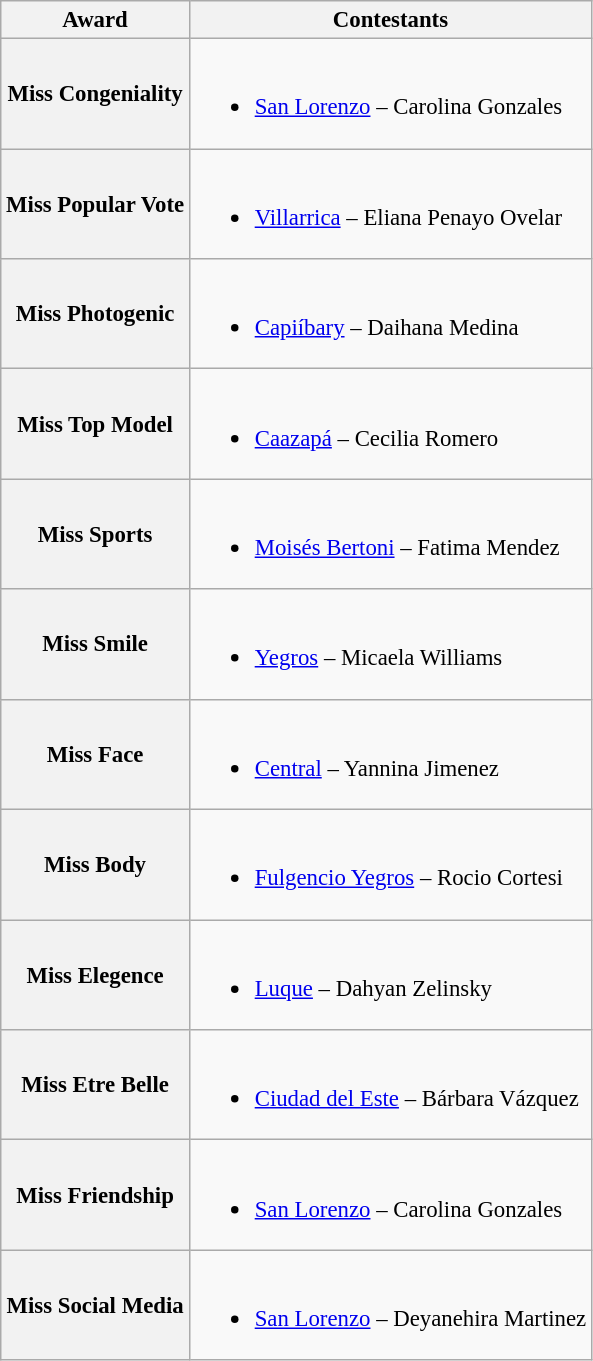<table class="wikitable" style="font-size: 95%;">
<tr>
<th>Award</th>
<th>Contestants</th>
</tr>
<tr>
<th>Miss Congeniality</th>
<td><br><ul><li><a href='#'>San Lorenzo</a> – Carolina Gonzales</li></ul></td>
</tr>
<tr>
<th>Miss Popular Vote</th>
<td><br><ul><li><a href='#'>Villarrica</a> – Eliana Penayo Ovelar</li></ul></td>
</tr>
<tr>
<th>Miss Photogenic</th>
<td><br><ul><li><a href='#'>Capiíbary</a> – Daihana Medina</li></ul></td>
</tr>
<tr>
<th>Miss Top Model</th>
<td><br><ul><li><a href='#'>Caazapá</a> – Cecilia Romero</li></ul></td>
</tr>
<tr>
<th>Miss Sports</th>
<td><br><ul><li><a href='#'>Moisés Bertoni</a> – Fatima Mendez</li></ul></td>
</tr>
<tr>
<th>Miss Smile</th>
<td><br><ul><li><a href='#'>Yegros</a> – Micaela Williams</li></ul></td>
</tr>
<tr>
<th>Miss Face</th>
<td><br><ul><li><a href='#'>Central</a> – Yannina Jimenez</li></ul></td>
</tr>
<tr>
<th>Miss Body</th>
<td><br><ul><li><a href='#'>Fulgencio Yegros</a> – Rocio Cortesi</li></ul></td>
</tr>
<tr>
<th>Miss Elegence</th>
<td><br><ul><li><a href='#'>Luque</a> – Dahyan Zelinsky</li></ul></td>
</tr>
<tr>
<th>Miss Etre Belle</th>
<td><br><ul><li><a href='#'>Ciudad del Este</a> – Bárbara Vázquez</li></ul></td>
</tr>
<tr>
<th>Miss Friendship</th>
<td><br><ul><li><a href='#'>San Lorenzo</a> – Carolina Gonzales</li></ul></td>
</tr>
<tr>
<th>Miss Social Media</th>
<td><br><ul><li><a href='#'>San Lorenzo</a> – Deyanehira Martinez</li></ul></td>
</tr>
</table>
